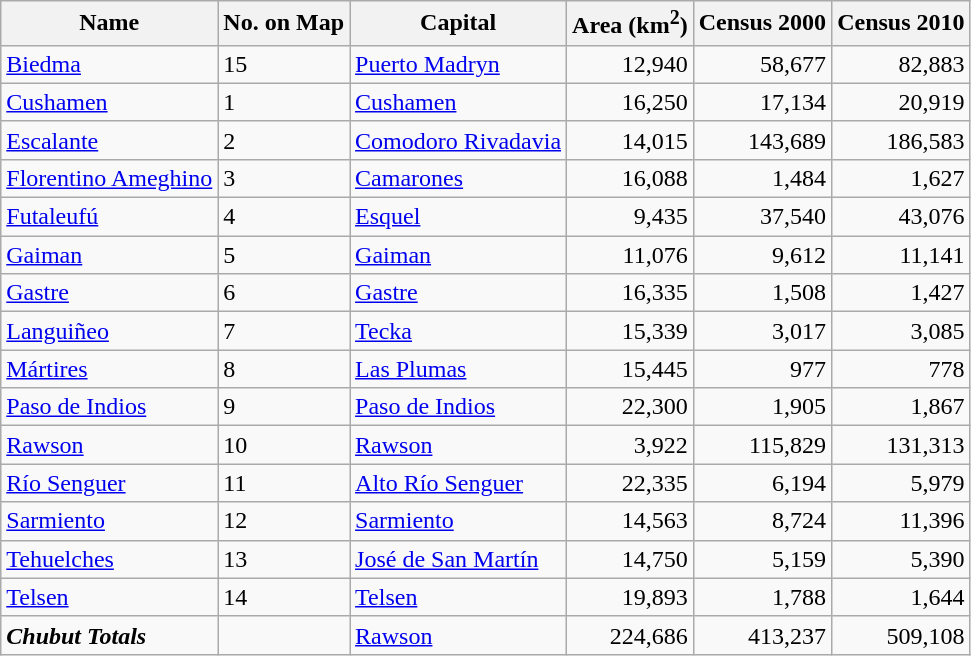<table class="sortable wikitable">
<tr>
<th>Name</th>
<th>No. on Map</th>
<th>Capital</th>
<th>Area (km<sup>2</sup>)</th>
<th>Census 2000</th>
<th>Census 2010</th>
</tr>
<tr>
<td><a href='#'>Biedma</a></td>
<td>15</td>
<td><a href='#'>Puerto Madryn</a></td>
<td align="right">12,940</td>
<td align="right">58,677</td>
<td align="right">82,883</td>
</tr>
<tr>
<td><a href='#'>Cushamen</a></td>
<td>1</td>
<td><a href='#'>Cushamen</a></td>
<td align="right">16,250</td>
<td align="right">17,134</td>
<td align="right">20,919</td>
</tr>
<tr>
<td><a href='#'>Escalante</a></td>
<td>2</td>
<td><a href='#'>Comodoro Rivadavia</a></td>
<td align="right">14,015</td>
<td align="right">143,689</td>
<td align="right">186,583</td>
</tr>
<tr>
<td><a href='#'>Florentino Ameghino</a></td>
<td>3</td>
<td><a href='#'>Camarones</a></td>
<td align="right">16,088</td>
<td align="right">1,484</td>
<td align="right">1,627</td>
</tr>
<tr>
<td><a href='#'>Futaleufú</a></td>
<td>4</td>
<td><a href='#'>Esquel</a></td>
<td align="right">9,435</td>
<td align="right">37,540</td>
<td align="right">43,076</td>
</tr>
<tr>
<td><a href='#'>Gaiman</a></td>
<td>5</td>
<td><a href='#'>Gaiman</a></td>
<td align="right">11,076</td>
<td align="right">9,612</td>
<td align="right">11,141</td>
</tr>
<tr>
<td><a href='#'>Gastre</a></td>
<td>6</td>
<td><a href='#'>Gastre</a></td>
<td align="right">16,335</td>
<td align="right">1,508</td>
<td align="right">1,427</td>
</tr>
<tr>
<td><a href='#'>Languiñeo</a></td>
<td>7</td>
<td><a href='#'>Tecka</a></td>
<td align="right">15,339</td>
<td align="right">3,017</td>
<td align="right">3,085</td>
</tr>
<tr>
<td><a href='#'>Mártires</a></td>
<td>8</td>
<td><a href='#'>Las Plumas</a></td>
<td align="right">15,445</td>
<td align="right">977</td>
<td align="right">778</td>
</tr>
<tr>
<td><a href='#'>Paso de Indios</a></td>
<td>9</td>
<td><a href='#'>Paso de Indios</a></td>
<td align="right">22,300</td>
<td align="right">1,905</td>
<td align="right">1,867</td>
</tr>
<tr>
<td><a href='#'>Rawson</a></td>
<td>10</td>
<td><a href='#'>Rawson</a></td>
<td align="right">3,922</td>
<td align="right">115,829</td>
<td align="right">131,313</td>
</tr>
<tr>
<td><a href='#'>Río Senguer</a></td>
<td>11</td>
<td><a href='#'>Alto Río Senguer</a></td>
<td align="right">22,335</td>
<td align="right">6,194</td>
<td align="right">5,979</td>
</tr>
<tr>
<td><a href='#'>Sarmiento</a></td>
<td>12</td>
<td><a href='#'>Sarmiento</a></td>
<td align="right">14,563</td>
<td align="right">8,724</td>
<td align="right">11,396</td>
</tr>
<tr>
<td><a href='#'>Tehuelches</a></td>
<td>13</td>
<td><a href='#'>José de San Martín</a></td>
<td align="right">14,750</td>
<td align="right">5,159</td>
<td align="right">5,390</td>
</tr>
<tr>
<td><a href='#'>Telsen</a></td>
<td>14</td>
<td><a href='#'>Telsen</a></td>
<td align="right">19,893</td>
<td align="right">1,788</td>
<td align="right">1,644</td>
</tr>
<tr>
<td><strong><em>Chubut Totals</em></strong></td>
<td></td>
<td><a href='#'>Rawson</a></td>
<td align="right">224,686</td>
<td align="right">413,237</td>
<td align="right">509,108</td>
</tr>
</table>
